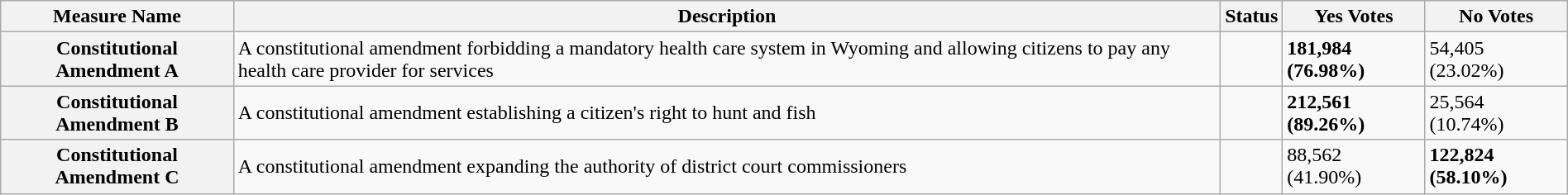<table class="wikitable sortable plainrowheaders" style="width:100%">
<tr>
<th scope="col">Measure Name</th>
<th scope="col">Description</th>
<th scope="col">Status</th>
<th scope="col">Yes Votes</th>
<th scope="col">No Votes</th>
</tr>
<tr>
<th scope=row>Constitutional Amendment A</th>
<td>A constitutional amendment forbidding a mandatory health care system in Wyoming and allowing citizens to pay any health care provider for services</td>
<td></td>
<td><strong>181,984 (76.98%)</strong></td>
<td>54,405 (23.02%)</td>
</tr>
<tr>
<th scope=row>Constitutional Amendment B</th>
<td>A constitutional amendment establishing a citizen's right to hunt and fish</td>
<td></td>
<td><strong>212,561 (89.26%)</strong></td>
<td>25,564 (10.74%)</td>
</tr>
<tr>
<th scope=row>Constitutional Amendment C</th>
<td>A constitutional amendment expanding the authority of district court commissioners</td>
<td></td>
<td>88,562 (41.90%)</td>
<td><strong>122,824 (58.10%)</strong></td>
</tr>
</table>
